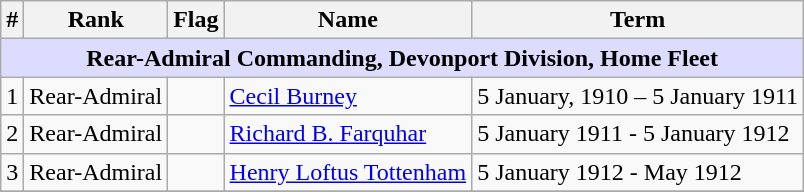<table class="wikitable">
<tr>
<th>#</th>
<th>Rank</th>
<th>Flag</th>
<th>Name</th>
<th>Term</th>
</tr>
<tr>
<td colspan="5" align="center" style="background:#dcdcfe;"><strong>Rear-Admiral Commanding, Devonport Division, Home Fleet</strong></td>
</tr>
<tr>
<td>1</td>
<td>Rear-Admiral</td>
<td></td>
<td><a href='#'>Cecil Burney</a></td>
<td>5 January, 1910 – 5 January 1911</td>
</tr>
<tr>
<td>2</td>
<td>Rear-Admiral</td>
<td></td>
<td><a href='#'>Richard B. Farquhar</a></td>
<td>5 January 1911 - 5 January 1912</td>
</tr>
<tr>
<td>3</td>
<td>Rear-Admiral</td>
<td></td>
<td><a href='#'>Henry Loftus Tottenham</a></td>
<td>5 January  1912 - May 1912</td>
</tr>
<tr>
</tr>
</table>
